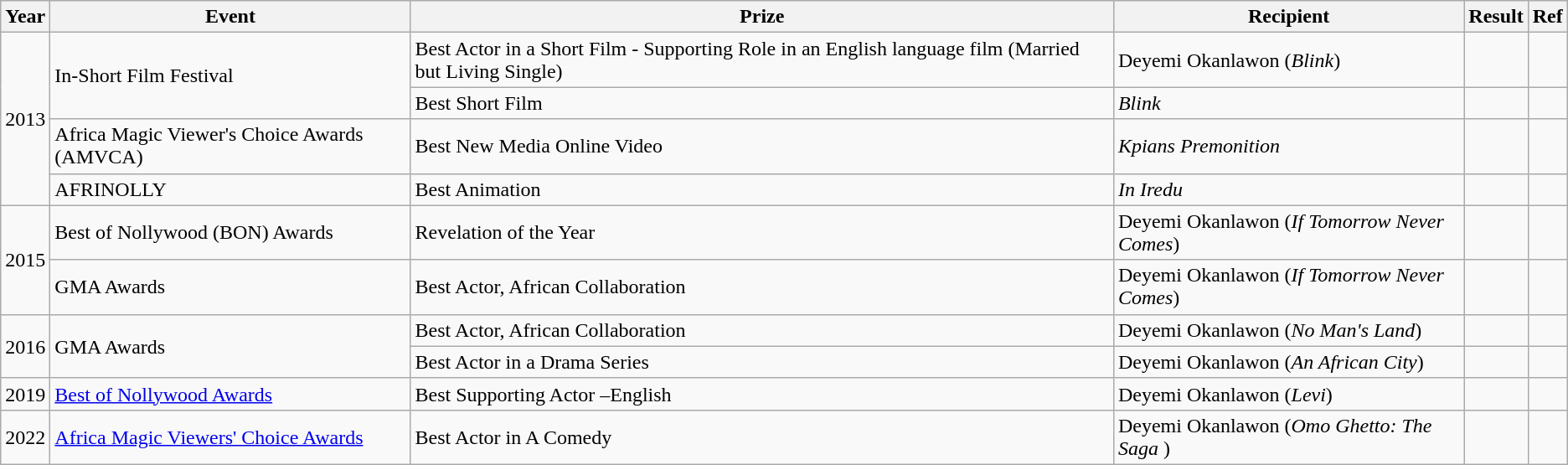<table class="wikitable">
<tr>
<th>Year</th>
<th>Event</th>
<th>Prize</th>
<th>Recipient</th>
<th>Result</th>
<th>Ref</th>
</tr>
<tr>
<td rowspan="4">2013</td>
<td rowspan="2">In-Short Film Festival</td>
<td>Best Actor in a Short Film - Supporting Role in an English language film (Married but Living Single)</td>
<td>Deyemi Okanlawon (<em>Blink</em>)</td>
<td></td>
<td></td>
</tr>
<tr>
<td>Best Short Film</td>
<td><em>Blink</em></td>
<td></td>
<td></td>
</tr>
<tr>
<td>Africa Magic Viewer's Choice Awards (AMVCA)</td>
<td>Best New Media Online Video</td>
<td><em>Kpians Premonition</em></td>
<td></td>
<td></td>
</tr>
<tr>
<td>AFRINOLLY</td>
<td>Best Animation</td>
<td><em>In Iredu</em></td>
<td></td>
<td></td>
</tr>
<tr>
<td rowspan="2">2015</td>
<td>Best of Nollywood (BON) Awards</td>
<td>Revelation of the Year</td>
<td>Deyemi Okanlawon (<em>If Tomorrow Never Comes</em>)</td>
<td></td>
<td></td>
</tr>
<tr>
<td>GMA Awards</td>
<td>Best Actor, African Collaboration</td>
<td>Deyemi Okanlawon (<em>If Tomorrow Never Comes</em>)</td>
<td></td>
<td></td>
</tr>
<tr>
<td rowspan="2">2016</td>
<td rowspan="2">GMA Awards</td>
<td>Best Actor, African Collaboration</td>
<td>Deyemi Okanlawon (<em>No Man's Land</em>)</td>
<td></td>
<td></td>
</tr>
<tr>
<td>Best Actor in a Drama Series</td>
<td>Deyemi Okanlawon (<em>An African City</em>)</td>
<td></td>
<td></td>
</tr>
<tr>
<td>2019</td>
<td><a href='#'>Best of Nollywood Awards</a></td>
<td>Best Supporting Actor –English</td>
<td>Deyemi Okanlawon (<em>Levi</em>)</td>
<td></td>
<td></td>
</tr>
<tr>
<td>2022</td>
<td><a href='#'>Africa Magic Viewers' Choice Awards</a></td>
<td>Best Actor in A Comedy</td>
<td>Deyemi Okanlawon (<em>Omo Ghetto: The Saga</em> )</td>
<td></td>
<td></td>
</tr>
</table>
